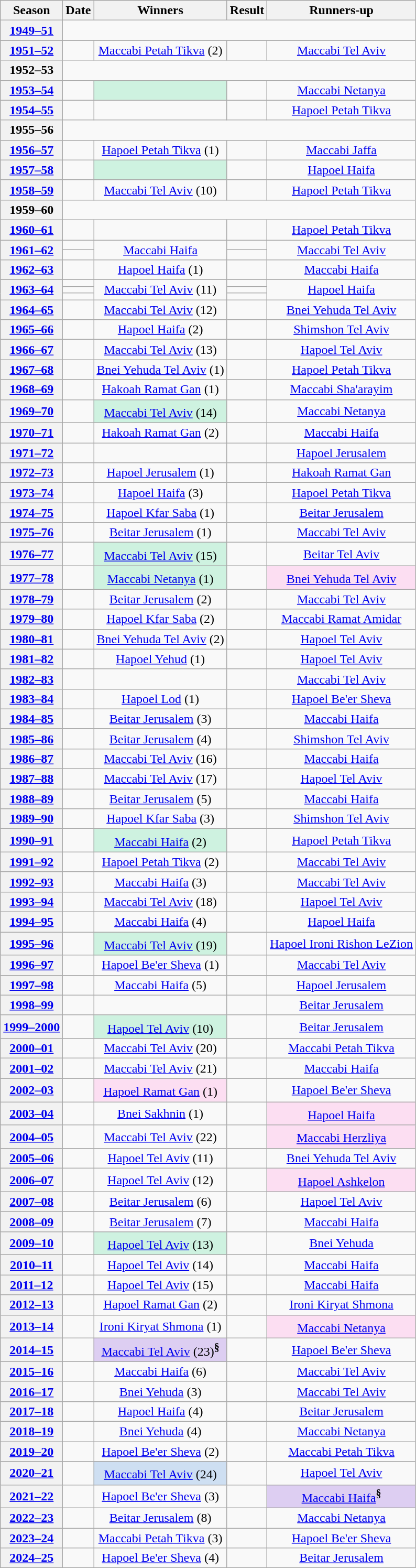<table class="wikitable sortable plainrowheaders" style="text-align: center;">
<tr>
<th scope="col">Season</th>
<th scope="col">Date</th>
<th scope="col">Winners</th>
<th scope="col">Result</th>
<th scope="col">Runners-up</th>
</tr>
<tr>
<th><a href='#'>1949–51</a></th>
<td colspan=4></td>
</tr>
<tr>
<th><a href='#'>1951–52</a></th>
<td></td>
<td><a href='#'>Maccabi Petah Tikva</a> (2)</td>
<td></td>
<td><a href='#'>Maccabi Tel Aviv</a></td>
</tr>
<tr>
<th align=center>1952–53</th>
<td colspan=4></td>
</tr>
<tr>
<th><a href='#'>1953–54</a></th>
<td></td>
<td bgcolor="CEF2E0"></td>
<td></td>
<td><a href='#'>Maccabi Netanya</a></td>
</tr>
<tr>
<th><a href='#'>1954–55</a></th>
<td></td>
<td></td>
<td></td>
<td><a href='#'>Hapoel Petah Tikva</a></td>
</tr>
<tr>
<th align=center>1955–56</th>
<td colspan=4></td>
</tr>
<tr>
<th><a href='#'>1956–57</a></th>
<td></td>
<td><a href='#'>Hapoel Petah Tikva</a> (1)</td>
<td></td>
<td><a href='#'>Maccabi Jaffa</a></td>
</tr>
<tr>
<th><a href='#'>1957–58</a></th>
<td></td>
<td bgcolor="CEF2E0"></td>
<td></td>
<td><a href='#'>Hapoel Haifa</a></td>
</tr>
<tr>
<th><a href='#'>1958–59</a></th>
<td></td>
<td><a href='#'>Maccabi Tel Aviv</a> (10)</td>
<td></td>
<td><a href='#'>Hapoel Petah Tikva</a></td>
</tr>
<tr>
<th align=center>1959–60</th>
<td colspan=4></td>
</tr>
<tr>
<th><a href='#'>1960–61</a></th>
<td></td>
<td></td>
<td></td>
<td><a href='#'>Hapoel Petah Tikva</a></td>
</tr>
<tr>
<th align=center rowspan=2><a href='#'>1961–62</a></th>
<td></td>
<td rowspan=2><a href='#'>Maccabi Haifa</a></td>
<td></td>
<td rowspan=2><a href='#'>Maccabi Tel Aviv</a></td>
</tr>
<tr>
<td></td>
<td></td>
</tr>
<tr>
<th><a href='#'>1962–63</a></th>
<td></td>
<td><a href='#'>Hapoel Haifa</a> (1)</td>
<td></td>
<td><a href='#'>Maccabi Haifa</a></td>
</tr>
<tr>
<th align=center rowspan=3><a href='#'>1963–64</a></th>
<td></td>
<td rowspan=3><a href='#'>Maccabi Tel Aviv</a> (11)</td>
<td></td>
<td rowspan=3><a href='#'>Hapoel Haifa</a></td>
</tr>
<tr>
<td></td>
<td></td>
</tr>
<tr>
<td></td>
<td></td>
</tr>
<tr>
<th><a href='#'>1964–65</a></th>
<td></td>
<td><a href='#'>Maccabi Tel Aviv</a> (12)</td>
<td></td>
<td><a href='#'>Bnei Yehuda Tel Aviv</a></td>
</tr>
<tr>
<th><a href='#'>1965–66</a></th>
<td></td>
<td><a href='#'>Hapoel Haifa</a> (2)</td>
<td></td>
<td><a href='#'>Shimshon Tel Aviv</a></td>
</tr>
<tr>
<th><a href='#'>1966–67</a></th>
<td></td>
<td><a href='#'>Maccabi Tel Aviv</a> (13)</td>
<td></td>
<td><a href='#'>Hapoel Tel Aviv</a></td>
</tr>
<tr>
<th><a href='#'>1967–68</a></th>
<td></td>
<td><a href='#'>Bnei Yehuda Tel Aviv</a> (1)</td>
<td></td>
<td><a href='#'>Hapoel Petah Tikva</a></td>
</tr>
<tr>
<th><a href='#'>1968–69</a></th>
<td></td>
<td><a href='#'>Hakoah Ramat Gan</a> (1)</td>
<td></td>
<td><a href='#'>Maccabi Sha'arayim</a></td>
</tr>
<tr>
<th><a href='#'>1969–70</a></th>
<td></td>
<td bgcolor="CEF2E0"><a href='#'>Maccabi Tel Aviv</a> (14)<sup></sup></td>
<td></td>
<td><a href='#'>Maccabi Netanya</a></td>
</tr>
<tr>
<th><a href='#'>1970–71</a></th>
<td></td>
<td><a href='#'>Hakoah Ramat Gan</a> (2)</td>
<td></td>
<td><a href='#'>Maccabi Haifa</a></td>
</tr>
<tr>
<th><a href='#'>1971–72</a></th>
<td></td>
<td></td>
<td></td>
<td><a href='#'>Hapoel Jerusalem</a></td>
</tr>
<tr>
<th><a href='#'>1972–73</a></th>
<td></td>
<td><a href='#'>Hapoel Jerusalem</a> (1)</td>
<td></td>
<td><a href='#'>Hakoah Ramat Gan</a></td>
</tr>
<tr>
<th><a href='#'>1973–74</a></th>
<td></td>
<td><a href='#'>Hapoel Haifa</a> (3)</td>
<td></td>
<td><a href='#'>Hapoel Petah Tikva</a></td>
</tr>
<tr>
<th><a href='#'>1974–75</a></th>
<td></td>
<td><a href='#'>Hapoel Kfar Saba</a> (1)</td>
<td></td>
<td><a href='#'>Beitar Jerusalem</a></td>
</tr>
<tr>
<th><a href='#'>1975–76</a></th>
<td></td>
<td><a href='#'>Beitar Jerusalem</a> (1)</td>
<td></td>
<td><a href='#'>Maccabi Tel Aviv</a></td>
</tr>
<tr>
<th><a href='#'>1976–77</a></th>
<td></td>
<td bgcolor="CEF2E0"><a href='#'>Maccabi Tel Aviv</a> (15)<sup></sup></td>
<td></td>
<td><a href='#'>Beitar Tel Aviv</a></td>
</tr>
<tr>
<th><a href='#'>1977–78</a></th>
<td></td>
<td bgcolor="CEF2E0"><a href='#'>Maccabi Netanya</a> (1)<sup></sup></td>
<td></td>
<td bgcolor="FCDEF2"><a href='#'>Bnei Yehuda Tel Aviv</a><sup></sup></td>
</tr>
<tr>
<th><a href='#'>1978–79</a></th>
<td></td>
<td><a href='#'>Beitar Jerusalem</a> (2)</td>
<td></td>
<td><a href='#'>Maccabi Tel Aviv</a></td>
</tr>
<tr>
<th><a href='#'>1979–80</a></th>
<td></td>
<td><a href='#'>Hapoel Kfar Saba</a> (2)</td>
<td></td>
<td><a href='#'>Maccabi Ramat Amidar</a></td>
</tr>
<tr>
<th><a href='#'>1980–81</a></th>
<td></td>
<td><a href='#'>Bnei Yehuda Tel Aviv</a> (2)</td>
<td></td>
<td><a href='#'>Hapoel Tel Aviv</a></td>
</tr>
<tr>
<th><a href='#'>1981–82</a></th>
<td></td>
<td><a href='#'>Hapoel Yehud</a> (1)</td>
<td></td>
<td><a href='#'>Hapoel Tel Aviv</a></td>
</tr>
<tr>
<th><a href='#'>1982–83</a></th>
<td></td>
<td></td>
<td></td>
<td><a href='#'>Maccabi Tel Aviv</a></td>
</tr>
<tr>
<th><a href='#'>1983–84</a></th>
<td></td>
<td><a href='#'>Hapoel Lod</a> (1)</td>
<td></td>
<td><a href='#'>Hapoel Be'er Sheva</a></td>
</tr>
<tr>
<th><a href='#'>1984–85</a></th>
<td></td>
<td><a href='#'>Beitar Jerusalem</a> (3)</td>
<td></td>
<td><a href='#'>Maccabi Haifa</a></td>
</tr>
<tr>
<th><a href='#'>1985–86</a></th>
<td></td>
<td><a href='#'>Beitar Jerusalem</a> (4)</td>
<td></td>
<td><a href='#'>Shimshon Tel Aviv</a></td>
</tr>
<tr>
<th><a href='#'>1986–87</a></th>
<td></td>
<td><a href='#'>Maccabi Tel Aviv</a> (16)</td>
<td></td>
<td><a href='#'>Maccabi Haifa</a></td>
</tr>
<tr>
<th><a href='#'>1987–88</a></th>
<td></td>
<td><a href='#'>Maccabi Tel Aviv</a> (17)</td>
<td></td>
<td><a href='#'>Hapoel Tel Aviv</a></td>
</tr>
<tr>
<th><a href='#'>1988–89</a></th>
<td></td>
<td><a href='#'>Beitar Jerusalem</a> (5)</td>
<td></td>
<td><a href='#'>Maccabi Haifa</a></td>
</tr>
<tr>
<th><a href='#'>1989–90</a></th>
<td></td>
<td><a href='#'>Hapoel Kfar Saba</a> (3)</td>
<td></td>
<td><a href='#'>Shimshon Tel Aviv</a></td>
</tr>
<tr>
<th><a href='#'>1990–91</a></th>
<td></td>
<td bgcolor="CEF2E0"><a href='#'>Maccabi Haifa</a> (2)<sup></sup></td>
<td></td>
<td><a href='#'>Hapoel Petah Tikva</a></td>
</tr>
<tr>
<th><a href='#'>1991–92</a></th>
<td></td>
<td><a href='#'>Hapoel Petah Tikva</a> (2)</td>
<td></td>
<td><a href='#'>Maccabi Tel Aviv</a></td>
</tr>
<tr>
<th><a href='#'>1992–93</a></th>
<td></td>
<td><a href='#'>Maccabi Haifa</a> (3)</td>
<td></td>
<td><a href='#'>Maccabi Tel Aviv</a></td>
</tr>
<tr>
<th><a href='#'>1993–94</a></th>
<td></td>
<td><a href='#'>Maccabi Tel Aviv</a> (18)</td>
<td></td>
<td><a href='#'>Hapoel Tel Aviv</a></td>
</tr>
<tr>
<th><a href='#'>1994–95</a></th>
<td></td>
<td><a href='#'>Maccabi Haifa</a> (4)</td>
<td></td>
<td><a href='#'>Hapoel Haifa</a></td>
</tr>
<tr>
<th><a href='#'>1995–96</a></th>
<td></td>
<td bgcolor="CEF2E0"><a href='#'>Maccabi Tel Aviv</a> (19)<sup></sup></td>
<td></td>
<td><a href='#'>Hapoel Ironi Rishon LeZion</a></td>
</tr>
<tr>
<th><a href='#'>1996–97</a></th>
<td></td>
<td><a href='#'>Hapoel Be'er Sheva</a> (1)</td>
<td></td>
<td><a href='#'>Maccabi Tel Aviv</a></td>
</tr>
<tr>
<th><a href='#'>1997–98</a></th>
<td></td>
<td><a href='#'>Maccabi Haifa</a> (5)</td>
<td></td>
<td><a href='#'>Hapoel Jerusalem</a></td>
</tr>
<tr>
<th><a href='#'>1998–99</a></th>
<td></td>
<td></td>
<td></td>
<td><a href='#'>Beitar Jerusalem</a></td>
</tr>
<tr>
<th><a href='#'>1999–2000</a></th>
<td></td>
<td bgcolor="CEF2E0"><a href='#'>Hapoel Tel Aviv</a> (10)<sup></sup></td>
<td></td>
<td><a href='#'>Beitar Jerusalem</a></td>
</tr>
<tr>
<th><a href='#'>2000–01</a></th>
<td></td>
<td><a href='#'>Maccabi Tel Aviv</a> (20)</td>
<td></td>
<td><a href='#'>Maccabi Petah Tikva</a></td>
</tr>
<tr>
<th><a href='#'>2001–02</a></th>
<td></td>
<td><a href='#'>Maccabi Tel Aviv</a> (21)</td>
<td></td>
<td><a href='#'>Maccabi Haifa</a></td>
</tr>
<tr>
<th><a href='#'>2002–03</a></th>
<td></td>
<td bgcolor="FCDEF2"><a href='#'>Hapoel Ramat Gan</a> (1)<sup></sup></td>
<td></td>
<td><a href='#'>Hapoel Be'er Sheva</a></td>
</tr>
<tr>
<th><a href='#'>2003–04</a></th>
<td></td>
<td><a href='#'>Bnei Sakhnin</a> (1)</td>
<td></td>
<td bgcolor="FCDEF2"><a href='#'>Hapoel Haifa</a><sup></sup></td>
</tr>
<tr>
<th><a href='#'>2004–05</a></th>
<td></td>
<td><a href='#'>Maccabi Tel Aviv</a> (22)</td>
<td></td>
<td bgcolor="FCDEF2"><a href='#'>Maccabi Herzliya</a><sup></sup></td>
</tr>
<tr>
<th><a href='#'>2005–06</a></th>
<td></td>
<td><a href='#'>Hapoel Tel Aviv</a> (11)</td>
<td></td>
<td><a href='#'>Bnei Yehuda Tel Aviv</a></td>
</tr>
<tr>
<th><a href='#'>2006–07</a></th>
<td></td>
<td><a href='#'>Hapoel Tel Aviv</a> (12)</td>
<td></td>
<td bgcolor="FCDEF2"><a href='#'>Hapoel Ashkelon</a><sup></sup></td>
</tr>
<tr>
<th><a href='#'>2007–08</a></th>
<td></td>
<td><a href='#'>Beitar Jerusalem</a> (6)</td>
<td></td>
<td><a href='#'>Hapoel Tel Aviv</a></td>
</tr>
<tr>
<th><a href='#'>2008–09</a></th>
<td></td>
<td><a href='#'>Beitar Jerusalem</a> (7)</td>
<td></td>
<td><a href='#'>Maccabi Haifa</a></td>
</tr>
<tr>
<th><a href='#'>2009–10</a></th>
<td></td>
<td bgcolor="CEF2E0"><a href='#'>Hapoel Tel Aviv</a> (13)<sup></sup></td>
<td></td>
<td><a href='#'>Bnei Yehuda</a></td>
</tr>
<tr>
<th><a href='#'>2010–11</a></th>
<td></td>
<td><a href='#'>Hapoel Tel Aviv</a> (14)</td>
<td></td>
<td><a href='#'>Maccabi Haifa</a></td>
</tr>
<tr>
<th><a href='#'>2011–12</a></th>
<td></td>
<td><a href='#'>Hapoel Tel Aviv</a> (15)</td>
<td></td>
<td><a href='#'>Maccabi Haifa</a></td>
</tr>
<tr>
<th><a href='#'>2012–13</a></th>
<td></td>
<td><a href='#'>Hapoel Ramat Gan</a> (2)</td>
<td></td>
<td><a href='#'>Ironi Kiryat Shmona</a></td>
</tr>
<tr>
<th><a href='#'>2013–14</a></th>
<td></td>
<td><a href='#'>Ironi Kiryat Shmona</a> (1)</td>
<td></td>
<td bgcolor="FCDEF2"><a href='#'>Maccabi Netanya</a><sup></sup></td>
</tr>
<tr>
<th><a href='#'>2014–15</a></th>
<td></td>
<td bgcolor="DDCEF2"><a href='#'>Maccabi Tel Aviv</a> (23)<sup><strong>§</strong></sup></td>
<td></td>
<td><a href='#'>Hapoel Be'er Sheva</a></td>
</tr>
<tr>
<th><a href='#'>2015–16</a></th>
<td></td>
<td><a href='#'>Maccabi Haifa</a> (6)</td>
<td></td>
<td><a href='#'>Maccabi Tel Aviv</a></td>
</tr>
<tr>
<th><a href='#'>2016–17</a></th>
<td></td>
<td><a href='#'>Bnei Yehuda</a> (3)</td>
<td></td>
<td><a href='#'>Maccabi Tel Aviv</a></td>
</tr>
<tr>
<th><a href='#'>2017–18</a></th>
<td></td>
<td><a href='#'>Hapoel Haifa</a> (4)</td>
<td></td>
<td><a href='#'>Beitar Jerusalem</a></td>
</tr>
<tr>
<th><a href='#'>2018–19</a></th>
<td></td>
<td><a href='#'>Bnei Yehuda</a> (4)</td>
<td></td>
<td><a href='#'>Maccabi Netanya</a></td>
</tr>
<tr>
<th><a href='#'>2019–20</a></th>
<td></td>
<td><a href='#'>Hapoel Be'er Sheva</a> (2)</td>
<td></td>
<td><a href='#'>Maccabi Petah Tikva</a></td>
</tr>
<tr>
<th><a href='#'>2020–21</a></th>
<td></td>
<td bgcolor=#CEDFF2><a href='#'>Maccabi Tel Aviv</a> (24)<sup></sup></td>
<td></td>
<td><a href='#'>Hapoel Tel Aviv</a></td>
</tr>
<tr>
<th><a href='#'>2021–22</a></th>
<td></td>
<td><a href='#'>Hapoel Be'er Sheva</a> (3)</td>
<td></td>
<td bgcolor="DDCEF2"><a href='#'>Maccabi Haifa</a><sup><strong>§</strong></sup></td>
</tr>
<tr>
<th><a href='#'>2022–23</a></th>
<td></td>
<td><a href='#'>Beitar Jerusalem</a> (8)</td>
<td></td>
<td><a href='#'>Maccabi Netanya</a></td>
</tr>
<tr>
<th><a href='#'>2023–24</a></th>
<td></td>
<td><a href='#'>Maccabi Petah Tikva</a> (3)</td>
<td></td>
<td><a href='#'>Hapoel Be'er Sheva</a></td>
</tr>
<tr>
<th><a href='#'>2024–25</a></th>
<td></td>
<td><a href='#'>Hapoel Be'er Sheva</a> (4)</td>
<td></td>
<td><a href='#'>Beitar Jerusalem</a></td>
</tr>
</table>
